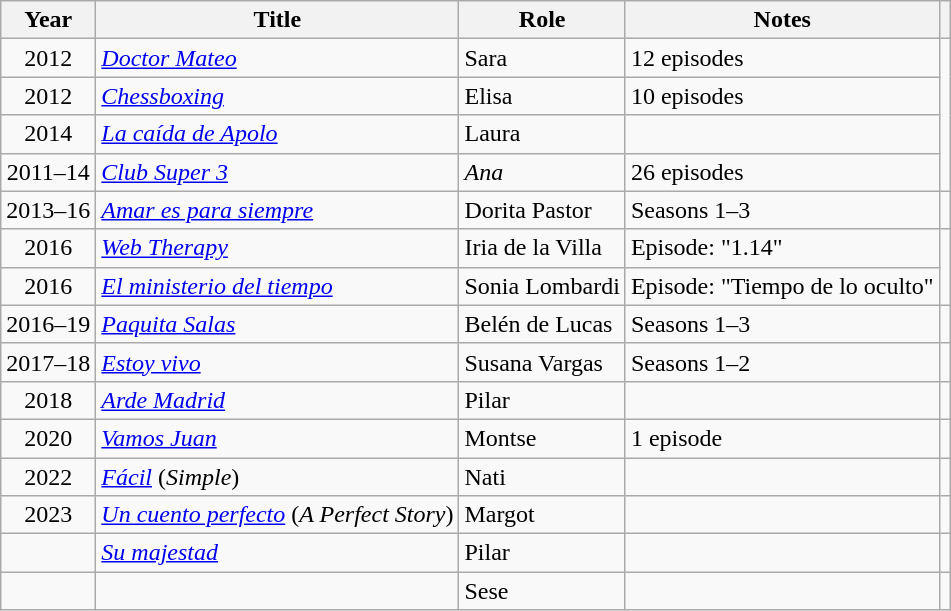<table class="wikitable sortable">
<tr>
<th>Year</th>
<th>Title</th>
<th>Role</th>
<th class="unsortable">Notes</th>
<th class="unsortable"></th>
</tr>
<tr>
<td align = "center">2012</td>
<td><em><a href='#'>Doctor Mateo</a></em></td>
<td>Sara</td>
<td>12 episodes</td>
</tr>
<tr>
<td align = "center">2012</td>
<td><em><a href='#'>Chessboxing</a></em></td>
<td>Elisa</td>
<td>10 episodes</td>
</tr>
<tr>
<td align = "center">2014</td>
<td><em><a href='#'>La caída de Apolo</a></em></td>
<td>Laura</td>
<td></td>
</tr>
<tr>
<td align = "center">2011–14</td>
<td><em><a href='#'>Club Super 3</a></em></td>
<td><em>Ana</em></td>
<td>26 episodes</td>
</tr>
<tr>
<td align = "center">2013–16</td>
<td><em><a href='#'>Amar es para siempre</a></em></td>
<td>Dorita Pastor</td>
<td>Seasons 1–3</td>
<td align = "center"></td>
</tr>
<tr>
<td align = "center">2016</td>
<td><em><a href='#'>Web Therapy</a></em></td>
<td>Iria de la Villa</td>
<td>Episode: "1.14"</td>
</tr>
<tr>
<td align = "center">2016</td>
<td><em><a href='#'>El ministerio del tiempo</a></em></td>
<td>Sonia Lombardi</td>
<td>Episode: "Tiempo de lo oculto"</td>
</tr>
<tr>
<td align = "center">2016–19</td>
<td><em><a href='#'>Paquita Salas</a></em></td>
<td>Belén de Lucas</td>
<td>Seasons 1–3</td>
<td></td>
</tr>
<tr>
<td align = "center">2017–18</td>
<td><em><a href='#'>Estoy vivo</a></em></td>
<td>Susana Vargas</td>
<td>Seasons 1–2</td>
<td></td>
</tr>
<tr>
<td align = "center">2018</td>
<td><em><a href='#'>Arde Madrid </a></em></td>
<td>Pilar</td>
<td></td>
<td></td>
</tr>
<tr>
<td align = "center">2020</td>
<td><em><a href='#'>Vamos Juan</a></em></td>
<td>Montse</td>
<td>1 episode</td>
<td align = "center"></td>
</tr>
<tr>
<td align = "center">2022</td>
<td><em><a href='#'>Fácil</a></em> (<em>Simple</em>)</td>
<td>Nati</td>
<td></td>
<td align = "center"></td>
</tr>
<tr>
<td align = "center">2023</td>
<td><em><a href='#'>Un cuento perfecto</a></em> (<em>A Perfect Story</em>)</td>
<td>Margot</td>
<td></td>
<td align = "center"></td>
</tr>
<tr>
<td></td>
<td><em><a href='#'>Su majestad</a></em></td>
<td>Pilar</td>
<td></td>
<td></td>
</tr>
<tr>
<td></td>
<td></td>
<td>Sese</td>
<td></td>
<td></td>
</tr>
</table>
